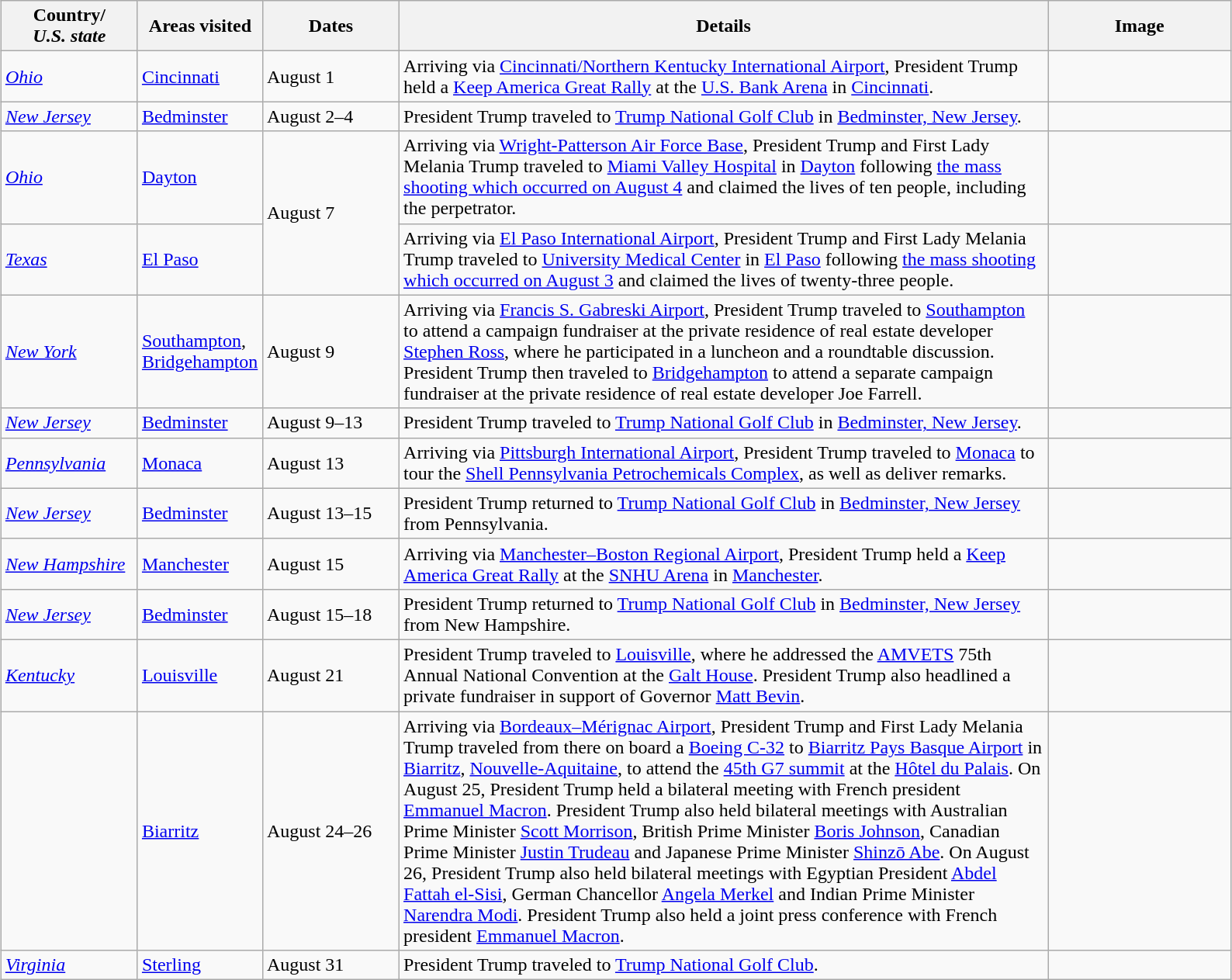<table class="wikitable" style="margin: 1em auto 1em auto">
<tr>
<th width=110>Country/<br><em>U.S. state</em></th>
<th width=100>Areas visited</th>
<th width=110>Dates</th>
<th width=550>Details</th>
<th width=150>Image</th>
</tr>
<tr>
<td> <em><a href='#'>Ohio</a></em></td>
<td><a href='#'>Cincinnati</a></td>
<td>August 1</td>
<td>Arriving via <a href='#'>Cincinnati/Northern Kentucky International Airport</a>, President Trump held a <a href='#'>Keep America Great Rally</a> at the <a href='#'>U.S. Bank Arena</a> in <a href='#'>Cincinnati</a>.</td>
<td></td>
</tr>
<tr>
<td> <em><a href='#'>New Jersey</a></em></td>
<td><a href='#'>Bedminster</a></td>
<td>August 2–4</td>
<td>President Trump traveled to <a href='#'>Trump National Golf Club</a> in <a href='#'>Bedminster, New Jersey</a>.</td>
<td></td>
</tr>
<tr>
<td> <em><a href='#'>Ohio</a></em></td>
<td><a href='#'>Dayton</a></td>
<td rowspan=2>August 7</td>
<td>Arriving via <a href='#'>Wright-Patterson Air Force Base</a>, President Trump and First Lady Melania Trump traveled to <a href='#'>Miami Valley Hospital</a> in <a href='#'>Dayton</a> following <a href='#'>the mass shooting which occurred on August 4</a> and claimed the lives of ten people, including the perpetrator.</td>
<td></td>
</tr>
<tr>
<td> <em><a href='#'>Texas</a></em></td>
<td><a href='#'>El Paso</a></td>
<td>Arriving via <a href='#'>El Paso International Airport</a>, President Trump and First Lady Melania Trump traveled to <a href='#'>University Medical Center</a> in <a href='#'>El Paso</a> following <a href='#'>the mass shooting which occurred on August 3</a> and claimed the lives of twenty-three people.</td>
<td></td>
</tr>
<tr>
<td> <em><a href='#'>New York</a></em></td>
<td><a href='#'>Southampton</a>, <a href='#'>Bridgehampton</a></td>
<td>August 9</td>
<td>Arriving via <a href='#'>Francis S. Gabreski Airport</a>, President Trump traveled to <a href='#'>Southampton</a> to attend a campaign fundraiser at the private residence of real estate developer <a href='#'>Stephen Ross</a>, where he participated in a luncheon and a roundtable discussion. President Trump then traveled to <a href='#'>Bridgehampton</a> to attend a separate campaign fundraiser at the private residence of real estate developer Joe Farrell.</td>
<td></td>
</tr>
<tr>
<td> <em><a href='#'>New Jersey</a></em></td>
<td><a href='#'>Bedminster</a></td>
<td>August 9–13</td>
<td>President Trump traveled to <a href='#'>Trump National Golf Club</a> in <a href='#'>Bedminster, New Jersey</a>.</td>
<td></td>
</tr>
<tr>
<td> <em><a href='#'>Pennsylvania</a></em></td>
<td><a href='#'>Monaca</a></td>
<td>August 13</td>
<td>Arriving via <a href='#'>Pittsburgh International Airport</a>, President Trump traveled to <a href='#'>Monaca</a> to tour the <a href='#'>Shell Pennsylvania Petrochemicals Complex</a>, as well as deliver remarks.</td>
<td></td>
</tr>
<tr>
<td> <em><a href='#'>New Jersey</a></em></td>
<td><a href='#'>Bedminster</a></td>
<td>August 13–15</td>
<td>President Trump returned to <a href='#'>Trump National Golf Club</a> in <a href='#'>Bedminster, New Jersey</a> from Pennsylvania.</td>
<td></td>
</tr>
<tr>
<td> <em><a href='#'>New Hampshire</a></em></td>
<td><a href='#'>Manchester</a></td>
<td>August 15</td>
<td>Arriving via <a href='#'>Manchester–Boston Regional Airport</a>, President Trump held a <a href='#'>Keep America Great Rally</a> at the <a href='#'>SNHU Arena</a> in <a href='#'>Manchester</a>.</td>
<td></td>
</tr>
<tr>
<td> <em><a href='#'>New Jersey</a></em></td>
<td><a href='#'>Bedminster</a></td>
<td>August 15–18</td>
<td>President Trump returned to <a href='#'>Trump National Golf Club</a> in <a href='#'>Bedminster, New Jersey</a> from New Hampshire.</td>
<td></td>
</tr>
<tr>
<td> <em><a href='#'>Kentucky</a></em></td>
<td><a href='#'>Louisville</a></td>
<td>August 21</td>
<td>President Trump traveled to <a href='#'>Louisville</a>, where he addressed the <a href='#'>AMVETS</a> 75th Annual National Convention at the <a href='#'>Galt House</a>. President Trump also headlined a private fundraiser in support of Governor <a href='#'>Matt Bevin</a>.</td>
<td></td>
</tr>
<tr>
<td></td>
<td><a href='#'>Biarritz</a></td>
<td>August 24–26</td>
<td>Arriving via <a href='#'>Bordeaux–Mérignac Airport</a>, President Trump and First Lady Melania Trump traveled from there on board a <a href='#'>Boeing C-32</a> to <a href='#'>Biarritz Pays Basque Airport</a> in <a href='#'>Biarritz</a>, <a href='#'>Nouvelle-Aquitaine</a>, to attend the <a href='#'>45th G7 summit</a> at the <a href='#'>Hôtel du Palais</a>. On August 25, President Trump held a bilateral meeting with French president <a href='#'>Emmanuel Macron</a>. President Trump also held bilateral meetings with Australian Prime Minister <a href='#'>Scott Morrison</a>, British Prime Minister <a href='#'>Boris Johnson</a>, Canadian Prime Minister <a href='#'>Justin Trudeau</a> and Japanese Prime Minister <a href='#'>Shinzō Abe</a>. On August 26, President Trump also held bilateral meetings with Egyptian President <a href='#'>Abdel Fattah el-Sisi</a>, German Chancellor <a href='#'>Angela Merkel</a> and Indian Prime Minister <a href='#'>Narendra Modi</a>. President Trump also held a joint press conference with French president <a href='#'>Emmanuel Macron</a>.</td>
<td></td>
</tr>
<tr>
<td> <em><a href='#'>Virginia</a></em></td>
<td><a href='#'>Sterling</a></td>
<td>August 31</td>
<td>President Trump traveled to <a href='#'>Trump National Golf Club</a>.</td>
<td></td>
</tr>
</table>
